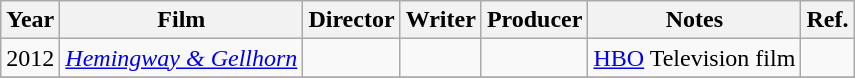<table class="wikitable unsortable">
<tr>
<th>Year</th>
<th>Film</th>
<th>Director</th>
<th>Writer</th>
<th>Producer</th>
<th>Notes</th>
<th>Ref.</th>
</tr>
<tr>
<td>2012</td>
<td><em><a href='#'>Hemingway & Gellhorn</a></em></td>
<td></td>
<td></td>
<td></td>
<td><a href='#'>HBO</a> Television film</td>
<td></td>
</tr>
<tr>
</tr>
</table>
